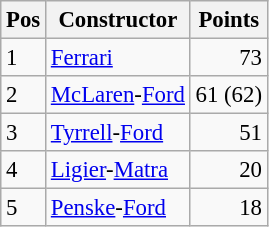<table class="wikitable" style="font-size: 95%;">
<tr>
<th>Pos</th>
<th>Constructor</th>
<th>Points</th>
</tr>
<tr>
<td>1</td>
<td> <a href='#'>Ferrari</a></td>
<td align="right">73</td>
</tr>
<tr>
<td>2</td>
<td> <a href='#'>McLaren</a>-<a href='#'>Ford</a></td>
<td align="right">61 (62)</td>
</tr>
<tr>
<td>3</td>
<td> <a href='#'>Tyrrell</a>-<a href='#'>Ford</a></td>
<td align="right">51</td>
</tr>
<tr>
<td>4</td>
<td> <a href='#'>Ligier</a>-<a href='#'>Matra</a></td>
<td align="right">20</td>
</tr>
<tr>
<td>5</td>
<td> <a href='#'>Penske</a>-<a href='#'>Ford</a></td>
<td align="right">18</td>
</tr>
</table>
